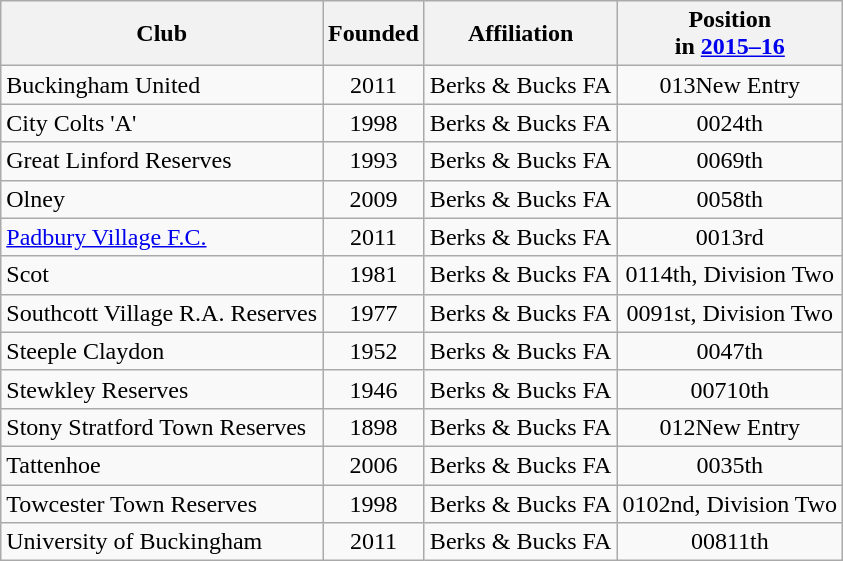<table class="wikitable sortable" style="text-align:center;">
<tr>
<th>Club</th>
<th>Founded</th>
<th>Affiliation</th>
<th>Position<br>in <a href='#'>2015–16</a></th>
</tr>
<tr>
<td style="text-align:left;">Buckingham United</td>
<td>2011</td>
<td>Berks & Bucks FA</td>
<td><span>013</span>New Entry</td>
</tr>
<tr>
<td style="text-align:left;">City Colts 'A'</td>
<td>1998</td>
<td>Berks & Bucks FA</td>
<td><span>002</span>4th</td>
</tr>
<tr>
<td style="text-align:left;">Great Linford Reserves</td>
<td>1993</td>
<td>Berks & Bucks FA</td>
<td><span>006</span>9th</td>
</tr>
<tr>
<td style="text-align:left;">Olney</td>
<td>2009</td>
<td>Berks & Bucks FA</td>
<td><span>005</span>8th</td>
</tr>
<tr>
<td style="text-align:left;"><a href='#'>Padbury Village F.C.</a></td>
<td>2011</td>
<td>Berks & Bucks FA</td>
<td><span>001</span>3rd</td>
</tr>
<tr>
<td style="text-align:left;">Scot</td>
<td>1981</td>
<td>Berks & Bucks FA</td>
<td><span>011</span>4th, Division Two</td>
</tr>
<tr>
<td style="text-align:left;">Southcott Village R.A. Reserves</td>
<td>1977</td>
<td>Berks & Bucks FA</td>
<td><span>009</span>1st, Division Two</td>
</tr>
<tr>
<td style="text-align:left;">Steeple Claydon</td>
<td>1952</td>
<td>Berks & Bucks FA</td>
<td><span>004</span>7th</td>
</tr>
<tr>
<td style="text-align:left;">Stewkley Reserves</td>
<td>1946</td>
<td>Berks & Bucks FA</td>
<td><span>007</span>10th</td>
</tr>
<tr>
<td style="text-align:left;">Stony Stratford Town Reserves</td>
<td>1898</td>
<td>Berks & Bucks FA</td>
<td><span>012</span>New Entry</td>
</tr>
<tr>
<td style="text-align:left;">Tattenhoe</td>
<td>2006</td>
<td>Berks & Bucks FA</td>
<td><span>003</span>5th</td>
</tr>
<tr>
<td style="text-align:left;">Towcester Town Reserves</td>
<td>1998</td>
<td>Berks & Bucks FA</td>
<td><span>010</span>2nd, Division Two</td>
</tr>
<tr>
<td style="text-align:left;">University of Buckingham</td>
<td>2011</td>
<td>Berks & Bucks FA</td>
<td><span>008</span>11th</td>
</tr>
</table>
